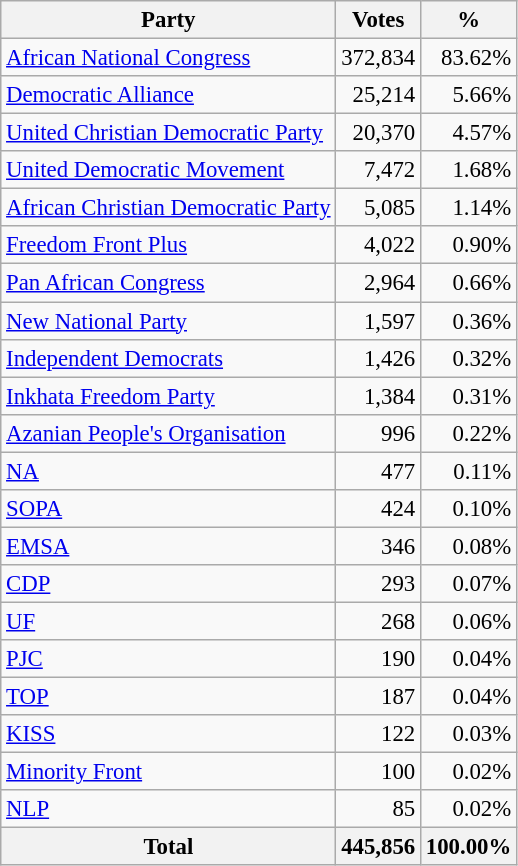<table class="wikitable" style="font-size: 95%; text-align: right">
<tr>
<th>Party</th>
<th>Votes</th>
<th>%</th>
</tr>
<tr>
<td align=left><a href='#'>African National Congress</a></td>
<td>372,834</td>
<td>83.62%</td>
</tr>
<tr>
<td align=left><a href='#'>Democratic Alliance</a></td>
<td>25,214</td>
<td>5.66%</td>
</tr>
<tr>
<td align=left><a href='#'>United Christian Democratic Party</a></td>
<td>20,370</td>
<td>4.57%</td>
</tr>
<tr>
<td align=left><a href='#'>United Democratic Movement</a></td>
<td>7,472</td>
<td>1.68%</td>
</tr>
<tr>
<td align=left><a href='#'>African Christian Democratic Party</a></td>
<td>5,085</td>
<td>1.14%</td>
</tr>
<tr>
<td align=left><a href='#'>Freedom Front Plus</a></td>
<td>4,022</td>
<td>0.90%</td>
</tr>
<tr>
<td align=left><a href='#'>Pan African Congress</a></td>
<td>2,964</td>
<td>0.66%</td>
</tr>
<tr>
<td align=left><a href='#'>New National Party</a></td>
<td>1,597</td>
<td>0.36%</td>
</tr>
<tr>
<td align=left><a href='#'>Independent Democrats</a></td>
<td>1,426</td>
<td>0.32%</td>
</tr>
<tr>
<td align=left><a href='#'>Inkhata Freedom Party</a></td>
<td>1,384</td>
<td>0.31%</td>
</tr>
<tr>
<td align=left><a href='#'>Azanian People's Organisation</a></td>
<td>996</td>
<td>0.22%</td>
</tr>
<tr>
<td align=left><a href='#'>NA</a></td>
<td>477</td>
<td>0.11%</td>
</tr>
<tr>
<td align=left><a href='#'>SOPA</a></td>
<td>424</td>
<td>0.10%</td>
</tr>
<tr>
<td align=left><a href='#'>EMSA</a></td>
<td>346</td>
<td>0.08%</td>
</tr>
<tr>
<td align=left><a href='#'>CDP</a></td>
<td>293</td>
<td>0.07%</td>
</tr>
<tr>
<td align=left><a href='#'>UF</a></td>
<td>268</td>
<td>0.06%</td>
</tr>
<tr>
<td align=left><a href='#'>PJC</a></td>
<td>190</td>
<td>0.04%</td>
</tr>
<tr>
<td align=left><a href='#'>TOP</a></td>
<td>187</td>
<td>0.04%</td>
</tr>
<tr>
<td align=left><a href='#'>KISS</a></td>
<td>122</td>
<td>0.03%</td>
</tr>
<tr>
<td align=left><a href='#'>Minority Front</a></td>
<td>100</td>
<td>0.02%</td>
</tr>
<tr>
<td align=left><a href='#'>NLP</a></td>
<td>85</td>
<td>0.02%</td>
</tr>
<tr>
<th align=left>Total</th>
<th>445,856</th>
<th>100.00%</th>
</tr>
</table>
